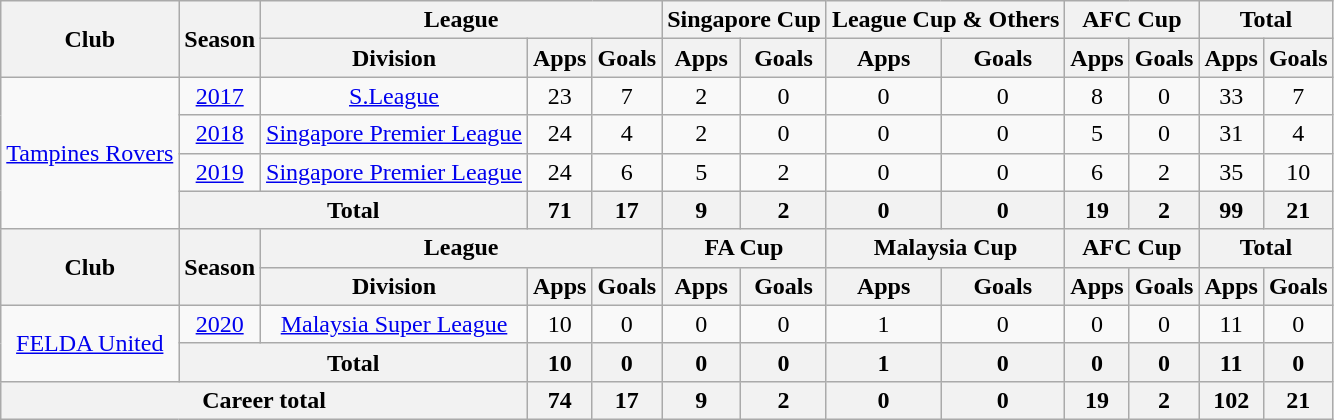<table class="wikitable" style="text-align: center">
<tr>
<th rowspan="2">Club</th>
<th rowspan="2">Season</th>
<th colspan="3">League</th>
<th colspan="2">Singapore Cup</th>
<th colspan="2">League Cup & Others</th>
<th colspan="2">AFC Cup</th>
<th colspan="2">Total</th>
</tr>
<tr>
<th>Division</th>
<th>Apps</th>
<th>Goals</th>
<th>Apps</th>
<th>Goals</th>
<th>Apps</th>
<th>Goals</th>
<th>Apps</th>
<th>Goals</th>
<th>Apps</th>
<th>Goals</th>
</tr>
<tr>
<td rowspan="4"><a href='#'>Tampines Rovers</a></td>
<td><a href='#'>2017</a></td>
<td><a href='#'>S.League</a></td>
<td>23</td>
<td>7</td>
<td>2</td>
<td>0</td>
<td>0</td>
<td>0</td>
<td>8</td>
<td>0</td>
<td>33</td>
<td>7</td>
</tr>
<tr>
<td><a href='#'>2018</a></td>
<td><a href='#'>Singapore Premier League</a></td>
<td>24</td>
<td>4</td>
<td>2</td>
<td>0</td>
<td>0</td>
<td>0</td>
<td>5</td>
<td>0</td>
<td>31</td>
<td>4</td>
</tr>
<tr>
<td><a href='#'>2019</a></td>
<td><a href='#'>Singapore Premier League</a></td>
<td>24</td>
<td>6</td>
<td>5</td>
<td>2</td>
<td>0</td>
<td>0</td>
<td>6</td>
<td>2</td>
<td>35</td>
<td>10</td>
</tr>
<tr>
<th colspan=2>Total</th>
<th>71</th>
<th>17</th>
<th>9</th>
<th>2</th>
<th>0</th>
<th>0</th>
<th>19</th>
<th>2</th>
<th>99</th>
<th>21</th>
</tr>
<tr>
<th rowspan="2">Club</th>
<th rowspan="2">Season</th>
<th colspan="3">League</th>
<th colspan="2">FA Cup</th>
<th colspan="2">Malaysia Cup</th>
<th colspan="2">AFC Cup</th>
<th colspan="2">Total</th>
</tr>
<tr>
<th>Division</th>
<th>Apps</th>
<th>Goals</th>
<th>Apps</th>
<th>Goals</th>
<th>Apps</th>
<th>Goals</th>
<th>Apps</th>
<th>Goals</th>
<th>Apps</th>
<th>Goals</th>
</tr>
<tr>
<td rowspan="2"><a href='#'>FELDA United</a></td>
<td><a href='#'>2020</a></td>
<td><a href='#'>Malaysia Super League</a></td>
<td>10</td>
<td>0</td>
<td>0</td>
<td>0</td>
<td>1</td>
<td>0</td>
<td>0</td>
<td>0</td>
<td>11</td>
<td>0</td>
</tr>
<tr>
<th colspan=2>Total</th>
<th>10</th>
<th>0</th>
<th>0</th>
<th>0</th>
<th>1</th>
<th>0</th>
<th>0</th>
<th>0</th>
<th>11</th>
<th>0</th>
</tr>
<tr>
<th colspan=3>Career total</th>
<th>74</th>
<th>17</th>
<th>9</th>
<th>2</th>
<th>0</th>
<th>0</th>
<th>19</th>
<th>2</th>
<th>102</th>
<th>21</th>
</tr>
</table>
